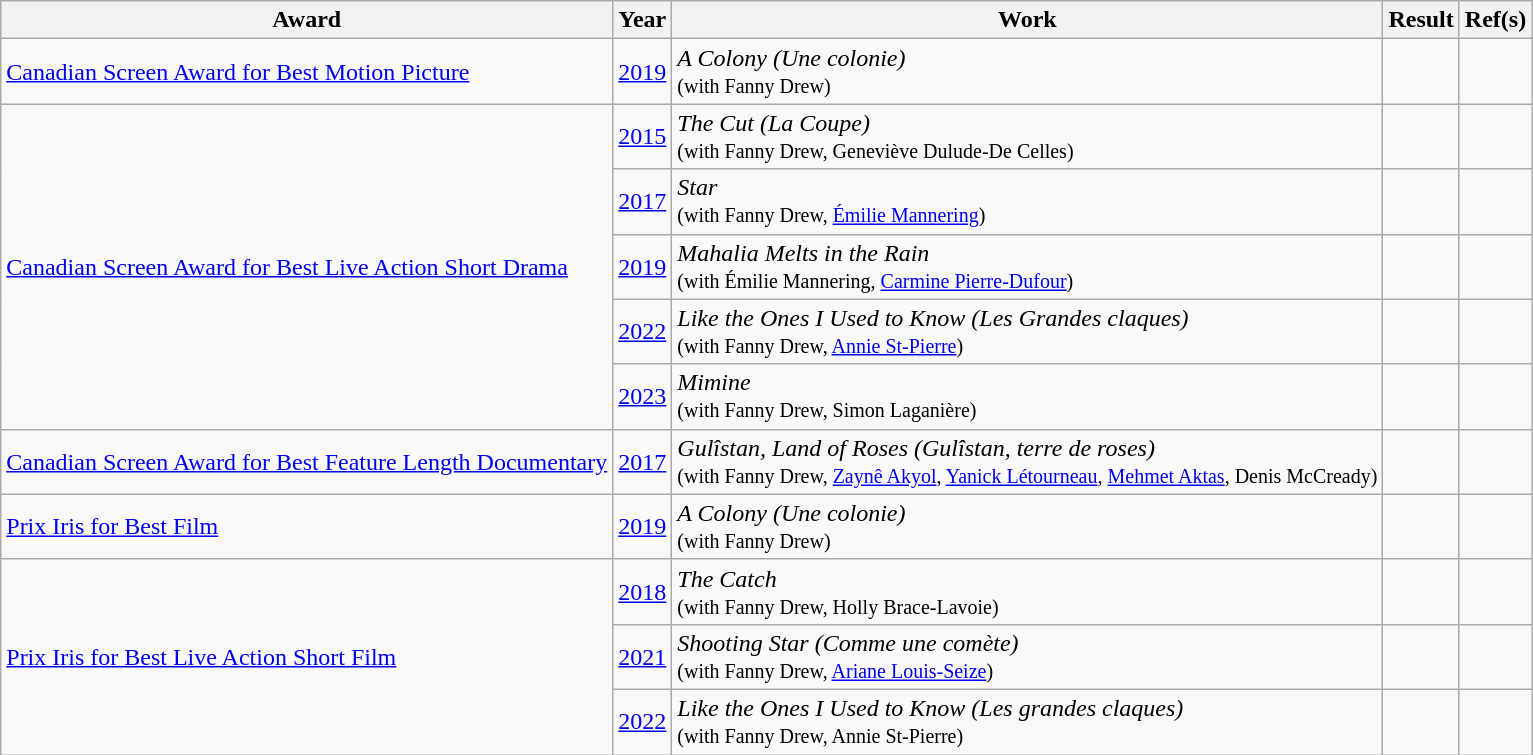<table class="wikitable plainrowheaders sortable">
<tr>
<th>Award</th>
<th>Year</th>
<th>Work</th>
<th>Result</th>
<th>Ref(s)</th>
</tr>
<tr>
<td><a href='#'>Canadian Screen Award for Best Motion Picture</a></td>
<td><a href='#'>2019</a></td>
<td><em>A Colony (Une colonie)</em><br><small>(with Fanny Drew)</small></td>
<td></td>
<td></td>
</tr>
<tr>
<td rowspan=5><a href='#'>Canadian Screen Award for Best Live Action Short Drama</a></td>
<td><a href='#'>2015</a></td>
<td><em>The Cut (La Coupe)</em><br><small>(with Fanny Drew, Geneviève Dulude-De Celles)</small></td>
<td></td>
<td></td>
</tr>
<tr>
<td><a href='#'>2017</a></td>
<td><em>Star</em><br><small>(with Fanny Drew, <a href='#'>Émilie Mannering</a>)</small></td>
<td></td>
<td></td>
</tr>
<tr>
<td><a href='#'>2019</a></td>
<td><em>Mahalia Melts in the Rain</em><br><small>(with Émilie Mannering, <a href='#'>Carmine Pierre-Dufour</a>)</small></td>
<td></td>
<td></td>
</tr>
<tr>
<td><a href='#'>2022</a></td>
<td><em>Like the Ones I Used to Know (Les Grandes claques)</em><br><small>(with Fanny Drew, <a href='#'>Annie St-Pierre</a>)</small></td>
<td></td>
<td></td>
</tr>
<tr>
<td><a href='#'>2023</a></td>
<td><em>Mimine</em><br><small>(with Fanny Drew, Simon Laganière)</small></td>
<td></td>
<td></td>
</tr>
<tr>
<td><a href='#'>Canadian Screen Award for Best Feature Length Documentary</a></td>
<td><a href='#'>2017</a></td>
<td><em>Gulîstan, Land of Roses (Gulîstan, terre de roses)</em><br><small>(with Fanny Drew, <a href='#'>Zaynê Akyol</a>, <a href='#'>Yanick Létourneau</a>, <a href='#'>Mehmet Aktas</a>, Denis McCready)</small></td>
<td></td>
<td></td>
</tr>
<tr>
<td><a href='#'>Prix Iris for Best Film</a></td>
<td><a href='#'>2019</a></td>
<td><em>A Colony (Une colonie)</em><br><small>(with Fanny Drew)</small></td>
<td></td>
<td></td>
</tr>
<tr>
<td rowspan=3><a href='#'>Prix Iris for Best Live Action Short Film</a></td>
<td><a href='#'>2018</a></td>
<td><em>The Catch</em><br><small>(with Fanny Drew, Holly Brace-Lavoie)</small></td>
<td></td>
<td></td>
</tr>
<tr>
<td><a href='#'>2021</a></td>
<td><em>Shooting Star (Comme une comète)</em><br><small>(with Fanny Drew, <a href='#'>Ariane Louis-Seize</a>)</small></td>
<td></td>
<td></td>
</tr>
<tr>
<td><a href='#'>2022</a></td>
<td><em>Like the Ones I Used to Know (Les grandes claques)</em><br><small>(with Fanny Drew, Annie St-Pierre)</small></td>
<td></td>
<td></td>
</tr>
</table>
